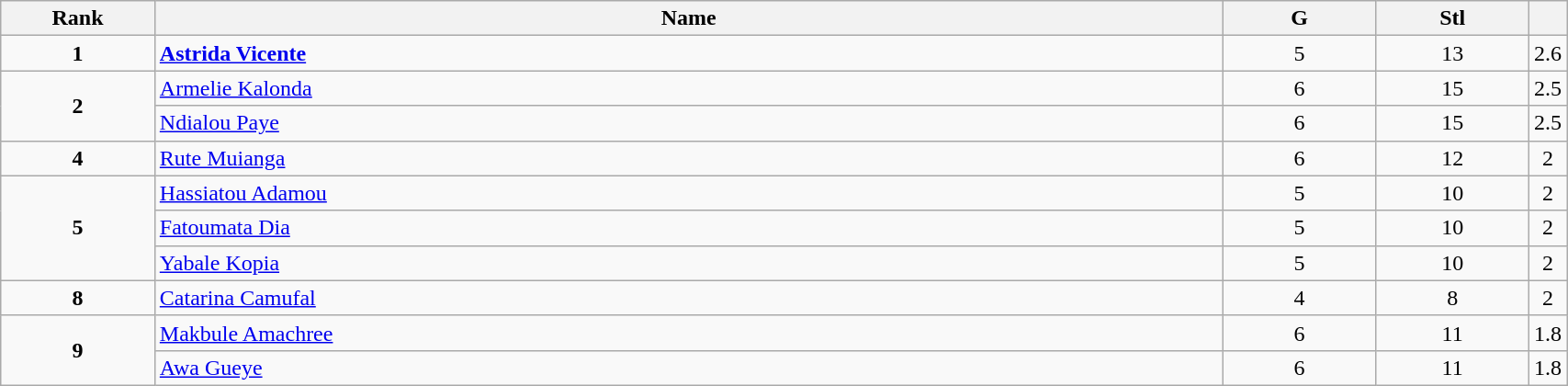<table class="wikitable" style="width:90%;">
<tr>
<th style="width:10%;">Rank</th>
<th style="width:70%;">Name</th>
<th style="width:10%;">G</th>
<th style="width:10%;">Stl</th>
<th style="width:10%;"></th>
</tr>
<tr align=center>
<td><strong>1</strong></td>
<td align=left> <strong><a href='#'>Astrida Vicente</a></strong></td>
<td>5</td>
<td>13</td>
<td>2.6</td>
</tr>
<tr align=center>
<td rowspan=2><strong>2</strong></td>
<td align=left> <a href='#'>Armelie Kalonda</a></td>
<td>6</td>
<td>15</td>
<td>2.5</td>
</tr>
<tr align=center>
<td align=left> <a href='#'>Ndialou Paye</a></td>
<td>6</td>
<td>15</td>
<td>2.5</td>
</tr>
<tr align=center>
<td><strong>4</strong></td>
<td align=left> <a href='#'>Rute Muianga</a></td>
<td>6</td>
<td>12</td>
<td>2</td>
</tr>
<tr align=center>
<td rowspan=3><strong>5</strong></td>
<td align=left> <a href='#'>Hassiatou Adamou</a></td>
<td>5</td>
<td>10</td>
<td>2</td>
</tr>
<tr align=center>
<td align=left> <a href='#'>Fatoumata Dia</a></td>
<td>5</td>
<td>10</td>
<td>2</td>
</tr>
<tr align=center>
<td align=left> <a href='#'>Yabale Kopia</a></td>
<td>5</td>
<td>10</td>
<td>2</td>
</tr>
<tr align=center>
<td><strong>8</strong></td>
<td align=left> <a href='#'>Catarina Camufal</a></td>
<td>4</td>
<td>8</td>
<td>2</td>
</tr>
<tr align=center>
<td rowspan=2><strong>9</strong></td>
<td align=left> <a href='#'>Makbule Amachree</a></td>
<td>6</td>
<td>11</td>
<td>1.8</td>
</tr>
<tr align=center>
<td align=left> <a href='#'>Awa Gueye</a></td>
<td>6</td>
<td>11</td>
<td>1.8</td>
</tr>
</table>
